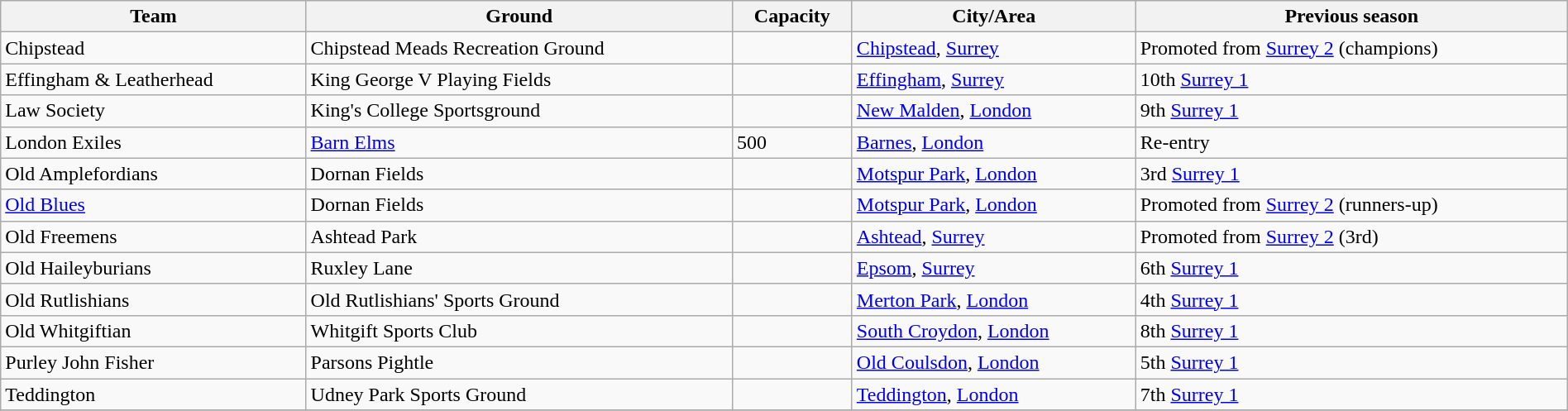<table class="wikitable sortable" width=100%>
<tr>
<th>Team</th>
<th>Ground</th>
<th>Capacity</th>
<th>City/Area</th>
<th>Previous season</th>
</tr>
<tr>
<td>Chipstead</td>
<td>Chipstead Meads Recreation Ground</td>
<td></td>
<td><a href='#'>Chipstead</a>, <a href='#'>Surrey</a></td>
<td>Promoted from <a href='#'>Surrey 2</a> (champions)</td>
</tr>
<tr>
<td>Effingham & Leatherhead</td>
<td>King George V Playing Fields</td>
<td></td>
<td><a href='#'>Effingham</a>, <a href='#'>Surrey</a></td>
<td>10th <a href='#'>Surrey 1</a></td>
</tr>
<tr>
<td>Law Society</td>
<td>King's College Sportsground</td>
<td></td>
<td><a href='#'>New Malden</a>, <a href='#'>London</a></td>
<td>9th <a href='#'>Surrey 1</a></td>
</tr>
<tr>
<td>London Exiles</td>
<td><a href='#'>Barn Elms</a></td>
<td>500</td>
<td><a href='#'>Barnes</a>, <a href='#'>London</a></td>
<td>Re-entry</td>
</tr>
<tr>
<td>Old Amplefordians</td>
<td>Dornan Fields</td>
<td></td>
<td><a href='#'>Motspur Park</a>, <a href='#'>London</a></td>
<td>3rd <a href='#'>Surrey 1</a></td>
</tr>
<tr>
<td><a href='#'>Old Blues</a></td>
<td>Dornan Fields</td>
<td></td>
<td><a href='#'>Motspur Park</a>, <a href='#'>London</a></td>
<td>Promoted from <a href='#'>Surrey 2</a> (runners-up)</td>
</tr>
<tr>
<td>Old Freemens</td>
<td>Ashtead Park</td>
<td></td>
<td><a href='#'>Ashtead</a>, <a href='#'>Surrey</a></td>
<td>Promoted from <a href='#'>Surrey 2</a> (3rd)</td>
</tr>
<tr>
<td>Old Haileyburians</td>
<td>Ruxley Lane</td>
<td></td>
<td><a href='#'>Epsom</a>, <a href='#'>Surrey</a></td>
<td>6th <a href='#'>Surrey 1</a></td>
</tr>
<tr>
<td>Old Rutlishians</td>
<td>Old Rutlishians' Sports Ground</td>
<td></td>
<td><a href='#'>Merton Park</a>, <a href='#'>London</a></td>
<td>4th <a href='#'>Surrey 1</a></td>
</tr>
<tr>
<td>Old Whitgiftian</td>
<td>Whitgift Sports Club</td>
<td></td>
<td><a href='#'>South Croydon</a>, <a href='#'>London</a></td>
<td>8th <a href='#'>Surrey 1</a></td>
</tr>
<tr>
<td>Purley John Fisher</td>
<td>Parsons Pightle</td>
<td></td>
<td><a href='#'>Old Coulsdon</a>, <a href='#'>London</a></td>
<td>5th <a href='#'>Surrey 1</a></td>
</tr>
<tr>
<td>Teddington</td>
<td>Udney Park Sports Ground</td>
<td></td>
<td><a href='#'>Teddington</a>, <a href='#'>London</a></td>
<td>7th <a href='#'>Surrey 1</a></td>
</tr>
<tr>
</tr>
</table>
